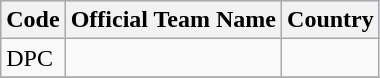<table class="wikitable">
<tr style="background:#ccf;">
<th>Code</th>
<th>Official Team Name</th>
<th>Country</th>
</tr>
<tr>
<td>DPC</td>
<td></td>
<td></td>
</tr>
<tr>
</tr>
</table>
